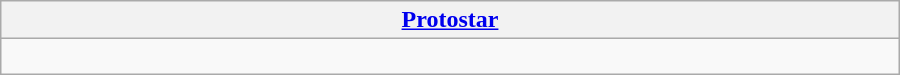<table class="wikitable" style="margin:0.5em auto; width:600px;">
<tr>
<th><a href='#'>Protostar</a></th>
</tr>
<tr>
<td style="font-size:88%"><br></td>
</tr>
</table>
